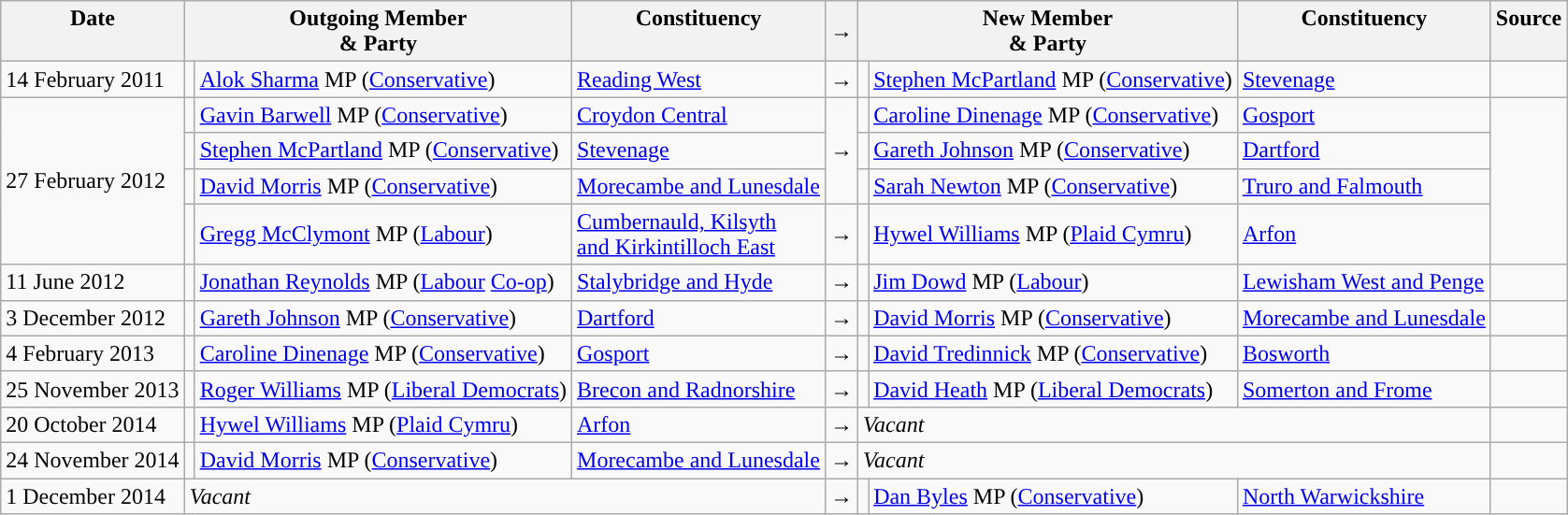<table class="wikitable">
<tr>
<th valign="top">Date</th>
<th colspan="2" valign="top">Outgoing Member<br>& Party</th>
<th valign="top">Constituency</th>
<th>→</th>
<th colspan="2" valign="top">New Member<br>& Party</th>
<th valign="top">Constituency</th>
<th valign="top">Source</th>
</tr>
<tr>
<td>14 February 2011</td>
<td style="color:inherit;background:"></td>
<td><a href='#'>Alok Sharma</a> MP (<a href='#'>Conservative</a>)</td>
<td><a href='#'>Reading West</a></td>
<td>→</td>
<td style="color:inherit;background:"></td>
<td><a href='#'>Stephen McPartland</a> MP (<a href='#'>Conservative</a>)</td>
<td><a href='#'>Stevenage</a></td>
<td></td>
</tr>
<tr>
<td rowspan=4>27 February 2012</td>
<td style="color:inherit;background:"></td>
<td><a href='#'>Gavin Barwell</a> MP (<a href='#'>Conservative</a>)</td>
<td><a href='#'>Croydon Central</a></td>
<td rowspan=3>→</td>
<td style="color:inherit;background:"></td>
<td><a href='#'>Caroline Dinenage</a> MP (<a href='#'>Conservative</a>)</td>
<td><a href='#'>Gosport</a></td>
<td rowspan=4></td>
</tr>
<tr>
<td style="color:inherit;background:"></td>
<td><a href='#'>Stephen McPartland</a> MP (<a href='#'>Conservative</a>)</td>
<td><a href='#'>Stevenage</a></td>
<td style="color:inherit;background:"></td>
<td><a href='#'>Gareth Johnson</a> MP (<a href='#'>Conservative</a>)</td>
<td><a href='#'>Dartford</a></td>
</tr>
<tr>
<td style="color:inherit;background:"></td>
<td><a href='#'>David Morris</a> MP (<a href='#'>Conservative</a>)</td>
<td><a href='#'>Morecambe and Lunesdale</a></td>
<td style="color:inherit;background:"></td>
<td><a href='#'>Sarah Newton</a> MP (<a href='#'>Conservative</a>)</td>
<td><a href='#'>Truro and Falmouth</a></td>
</tr>
<tr>
<td style="color:inherit;background:"></td>
<td><a href='#'>Gregg McClymont</a> MP (<a href='#'>Labour</a>)</td>
<td><a href='#'>Cumbernauld, Kilsyth<br>and Kirkintilloch East</a></td>
<td>→</td>
<td style="color:inherit;background:"></td>
<td><a href='#'>Hywel Williams</a> MP (<a href='#'>Plaid Cymru</a>)</td>
<td><a href='#'>Arfon</a></td>
</tr>
<tr>
<td>11 June 2012</td>
<td style="color:inherit;background:"></td>
<td><a href='#'>Jonathan Reynolds</a> MP (<a href='#'>Labour</a> <a href='#'>Co-op</a>)</td>
<td><a href='#'>Stalybridge and Hyde</a></td>
<td>→</td>
<td style="color:inherit;background:"></td>
<td><a href='#'>Jim Dowd</a> MP (<a href='#'>Labour</a>)</td>
<td><a href='#'>Lewisham West and Penge</a></td>
<td></td>
</tr>
<tr>
<td nowrap>3 December 2012</td>
<td style="color:inherit;background:"></td>
<td><a href='#'>Gareth Johnson</a> MP (<a href='#'>Conservative</a>)</td>
<td><a href='#'>Dartford</a></td>
<td>→</td>
<td style="color:inherit;background:"></td>
<td><a href='#'>David Morris</a> MP (<a href='#'>Conservative</a>)</td>
<td><a href='#'>Morecambe and Lunesdale</a></td>
<td></td>
</tr>
<tr>
<td>4 February 2013</td>
<td style="color:inherit;background:"></td>
<td><a href='#'>Caroline Dinenage</a> MP (<a href='#'>Conservative</a>)</td>
<td><a href='#'>Gosport</a></td>
<td>→</td>
<td style="color:inherit;background:"></td>
<td><a href='#'>David Tredinnick</a> MP (<a href='#'>Conservative</a>)</td>
<td><a href='#'>Bosworth</a></td>
<td></td>
</tr>
<tr>
<td>25 November 2013</td>
<td style="color:inherit;background:"></td>
<td><a href='#'>Roger Williams</a> MP (<a href='#'>Liberal Democrats</a>)</td>
<td><a href='#'>Brecon and Radnorshire</a></td>
<td>→</td>
<td style="color:inherit;background:"></td>
<td><a href='#'>David Heath</a> MP (<a href='#'>Liberal Democrats</a>)</td>
<td><a href='#'>Somerton and Frome</a></td>
<td></td>
</tr>
<tr>
<td>20 October 2014</td>
<td style="color:inherit;background:"></td>
<td><a href='#'>Hywel Williams</a> MP (<a href='#'>Plaid Cymru</a>)</td>
<td><a href='#'>Arfon</a></td>
<td>→</td>
<td colspan=3><em>Vacant</em></td>
<td></td>
</tr>
<tr>
<td>24 November 2014</td>
<td style="color:inherit;background:"></td>
<td><a href='#'>David Morris</a> MP (<a href='#'>Conservative</a>)</td>
<td><a href='#'>Morecambe and Lunesdale</a></td>
<td>→</td>
<td colspan=3><em>Vacant</em></td>
<td></td>
</tr>
<tr>
<td>1 December 2014</td>
<td colspan=3><em>Vacant</em></td>
<td>→</td>
<td style="color:inherit;background:"></td>
<td><a href='#'>Dan Byles</a> MP (<a href='#'>Conservative</a>)</td>
<td><a href='#'>North Warwickshire</a></td>
<td></td>
</tr>
</table>
